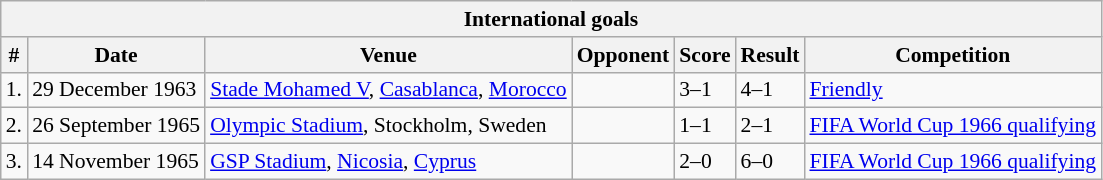<table class="wikitable collapsible collapsed" style="font-size:90%">
<tr>
<th colspan="7"><strong>International goals</strong></th>
</tr>
<tr>
<th>#</th>
<th>Date</th>
<th>Venue</th>
<th>Opponent</th>
<th>Score</th>
<th>Result</th>
<th>Competition</th>
</tr>
<tr>
<td>1.</td>
<td>29 December 1963</td>
<td><a href='#'>Stade Mohamed V</a>, <a href='#'>Casablanca</a>, <a href='#'>Morocco</a></td>
<td></td>
<td>3–1</td>
<td>4–1</td>
<td><a href='#'>Friendly</a></td>
</tr>
<tr>
<td>2.</td>
<td>26 September 1965</td>
<td><a href='#'>Olympic Stadium</a>, Stockholm, Sweden</td>
<td></td>
<td>1–1</td>
<td>2–1</td>
<td><a href='#'>FIFA World Cup 1966 qualifying</a></td>
</tr>
<tr>
<td>3.</td>
<td>14 November 1965</td>
<td><a href='#'>GSP Stadium</a>, <a href='#'>Nicosia</a>, <a href='#'>Cyprus</a></td>
<td></td>
<td>2–0</td>
<td>6–0</td>
<td><a href='#'>FIFA World Cup 1966 qualifying</a></td>
</tr>
</table>
